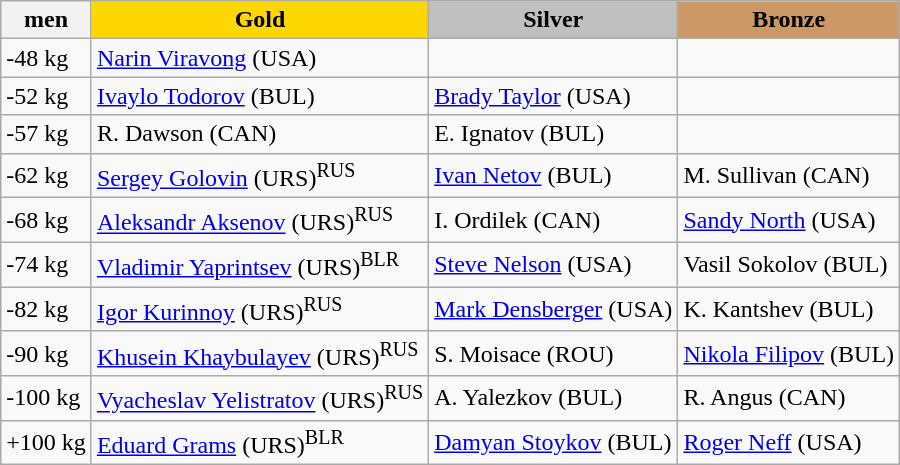<table class="wikitable">
<tr>
<th>men</th>
<th style="background: gold">Gold</th>
<th style="background: silver">Silver</th>
<th style="background: #cc9966">Bronze</th>
</tr>
<tr>
<td>-48 kg</td>
<td> <a href='#'>Narin Viravong</a> (USA)</td>
<td></td>
<td></td>
</tr>
<tr>
<td>-52 kg</td>
<td> <a href='#'>Ivaylo Todorov</a> (BUL)</td>
<td> <a href='#'>Brady Taylor</a> (USA)</td>
<td></td>
</tr>
<tr>
<td>-57 kg</td>
<td> R. Dawson (CAN)</td>
<td> E. Ignatov (BUL)</td>
<td></td>
</tr>
<tr>
<td>-62 kg</td>
<td> <a href='#'>Sergey Golovin</a> (URS)<sup>RUS</sup></td>
<td> <a href='#'>Ivan Netov</a> (BUL)</td>
<td> M. Sullivan (CAN)</td>
</tr>
<tr>
<td>-68 kg</td>
<td> <a href='#'>Aleksandr Aksenov</a> (URS)<sup>RUS</sup></td>
<td> I. Ordilek (CAN)</td>
<td> <a href='#'>Sandy North</a> (USA)</td>
</tr>
<tr>
<td>-74 kg</td>
<td> <a href='#'>Vladimir Yaprintsev</a> (URS)<sup>BLR</sup></td>
<td> <a href='#'>Steve Nelson</a> (USA)</td>
<td> Vasil Sokolov (BUL)</td>
</tr>
<tr>
<td>-82 kg</td>
<td> <a href='#'>Igor Kurinnoy</a> (URS)<sup>RUS</sup></td>
<td> <a href='#'>Mark Densberger</a> (USA)</td>
<td> K. Kantshev (BUL)</td>
</tr>
<tr>
<td>-90 kg</td>
<td> <a href='#'>Khusein Khaybulayev</a> (URS)<sup>RUS</sup></td>
<td> S. Moisace (ROU)</td>
<td> <a href='#'>Nikola Filipov</a> (BUL)</td>
</tr>
<tr>
<td>-100 kg</td>
<td> <a href='#'>Vyacheslav Yelistratov</a> (URS)<sup>RUS</sup></td>
<td> A. Yalezkov (BUL)</td>
<td> R. Angus (CAN)</td>
</tr>
<tr>
<td>+100 kg</td>
<td> <a href='#'>Eduard Grams</a> (URS)<sup>BLR</sup></td>
<td> <a href='#'>Damyan Stoykov</a> (BUL)</td>
<td> <a href='#'>Roger Neff</a> (USA)</td>
</tr>
</table>
